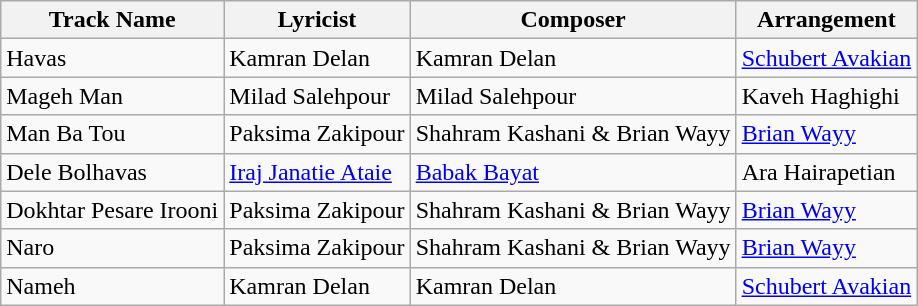<table class="wikitable">
<tr>
<th>Track Name</th>
<th>Lyricist</th>
<th>Composer</th>
<th>Arrangement</th>
</tr>
<tr>
<td>Havas</td>
<td>Kamran Delan</td>
<td>Kamran Delan</td>
<td><a href='#'>Schubert Avakian</a></td>
</tr>
<tr>
<td>Mageh Man</td>
<td>Milad Salehpour</td>
<td>Milad Salehpour</td>
<td>Kaveh Haghighi</td>
</tr>
<tr>
<td>Man Ba Tou</td>
<td>Paksima Zakipour</td>
<td>Shahram Kashani & Brian Wayy</td>
<td><a href='#'>Brian Wayy</a></td>
</tr>
<tr>
<td>Dele Bolhavas</td>
<td><a href='#'>Iraj Janatie Ataie</a></td>
<td><a href='#'>Babak Bayat</a></td>
<td>Ara Hairapetian</td>
</tr>
<tr>
<td>Dokhtar Pesare Irooni</td>
<td>Paksima Zakipour</td>
<td>Shahram Kashani & Brian Wayy</td>
<td><a href='#'>Brian Wayy</a></td>
</tr>
<tr>
<td>Naro</td>
<td>Paksima Zakipour</td>
<td>Shahram Kashani & Brian Wayy</td>
<td><a href='#'>Brian Wayy</a></td>
</tr>
<tr>
<td>Nameh</td>
<td>Kamran Delan</td>
<td>Kamran Delan</td>
<td><a href='#'>Schubert Avakian</a></td>
</tr>
</table>
